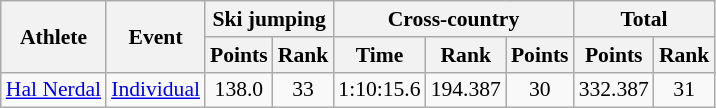<table class="wikitable" style="font-size:90%">
<tr>
<th rowspan="2">Athlete</th>
<th rowspan="2">Event</th>
<th colspan="2">Ski jumping</th>
<th colspan="3">Cross-country</th>
<th colspan="2">Total</th>
</tr>
<tr>
<th>Points</th>
<th>Rank</th>
<th>Time</th>
<th>Rank</th>
<th>Points</th>
<th>Points</th>
<th>Rank</th>
</tr>
<tr align="center">
<td align="left"><a href='#'>Hal Nerdal</a></td>
<td align="left"><a href='#'>Individual</a></td>
<td>138.0</td>
<td>33</td>
<td>1:10:15.6</td>
<td>194.387</td>
<td>30</td>
<td>332.387</td>
<td>31</td>
</tr>
</table>
